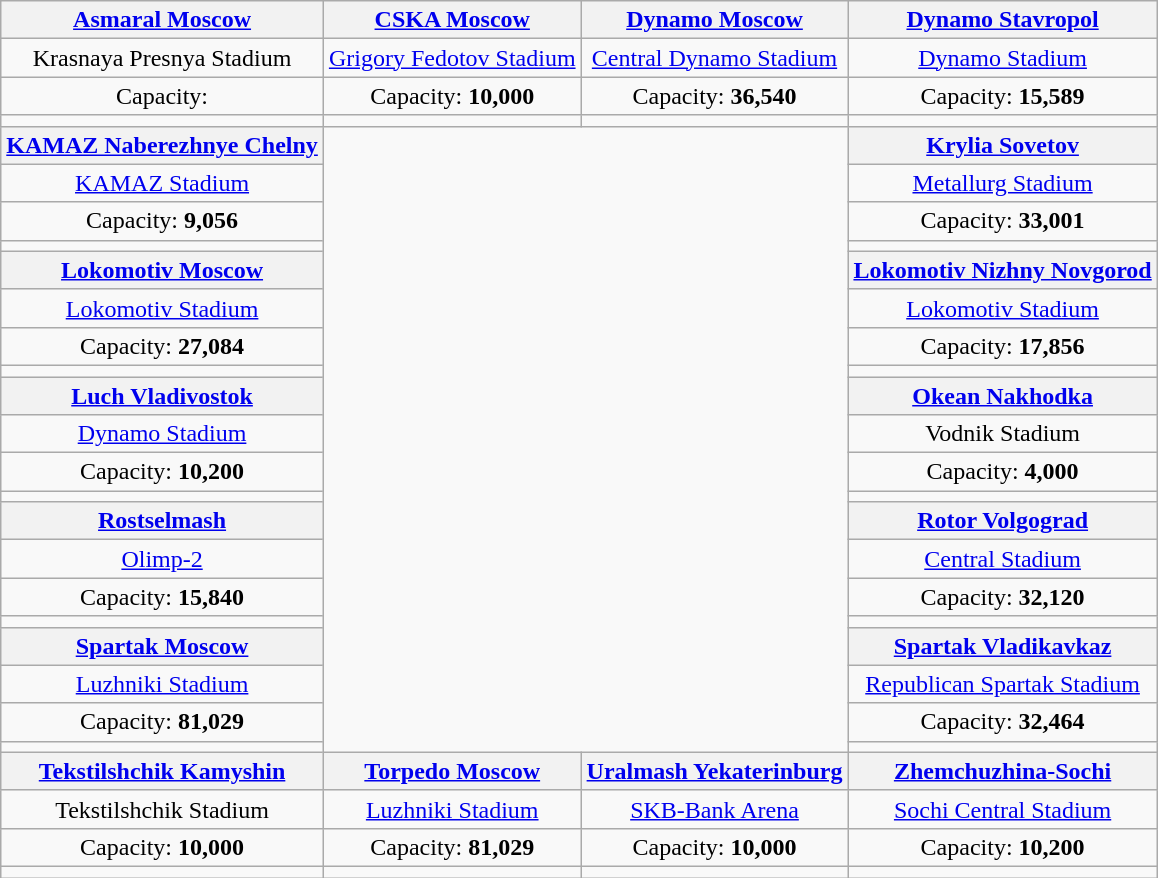<table class="wikitable" style="margin:1em auto; text-align:center;">
<tr>
<th><a href='#'>Asmaral Moscow</a></th>
<th><a href='#'>CSKA Moscow</a></th>
<th><a href='#'>Dynamo Moscow</a></th>
<th><a href='#'>Dynamo Stavropol</a></th>
</tr>
<tr>
<td>Krasnaya Presnya Stadium</td>
<td><a href='#'>Grigory Fedotov Stadium</a></td>
<td><a href='#'>Central Dynamo Stadium</a></td>
<td><a href='#'>Dynamo Stadium</a></td>
</tr>
<tr>
<td>Capacity: <strong> </strong></td>
<td>Capacity: <strong>10,000</strong></td>
<td>Capacity: <strong>36,540</strong></td>
<td>Capacity: <strong>15,589</strong></td>
</tr>
<tr>
<td></td>
<td></td>
<td></td>
<td></td>
</tr>
<tr>
<th><a href='#'>KAMAZ Naberezhnye Chelny</a></th>
<td colspan="2" rowspan="20"><br>

</td>
<th><a href='#'>Krylia Sovetov</a></th>
</tr>
<tr>
<td><a href='#'>KAMAZ Stadium</a></td>
<td><a href='#'>Metallurg Stadium</a></td>
</tr>
<tr>
<td>Capacity: <strong>9,056</strong></td>
<td>Capacity: <strong>33,001</strong></td>
</tr>
<tr>
<td></td>
<td></td>
</tr>
<tr>
<th><a href='#'>Lokomotiv Moscow</a></th>
<th><a href='#'>Lokomotiv Nizhny Novgorod</a></th>
</tr>
<tr>
<td><a href='#'>Lokomotiv Stadium</a></td>
<td><a href='#'>Lokomotiv Stadium</a></td>
</tr>
<tr>
<td>Capacity: <strong>27,084</strong></td>
<td>Capacity: <strong>17,856</strong></td>
</tr>
<tr>
<td></td>
<td></td>
</tr>
<tr>
<th><a href='#'>Luch Vladivostok</a></th>
<th><a href='#'>Okean Nakhodka</a></th>
</tr>
<tr>
<td><a href='#'>Dynamo Stadium</a></td>
<td>Vodnik Stadium</td>
</tr>
<tr>
<td>Capacity: <strong>10,200</strong></td>
<td>Capacity: <strong>4,000</strong></td>
</tr>
<tr>
<td></td>
<td></td>
</tr>
<tr>
<th><a href='#'>Rostselmash</a></th>
<th><a href='#'>Rotor Volgograd</a></th>
</tr>
<tr>
<td><a href='#'>Olimp-2</a></td>
<td><a href='#'>Central Stadium</a></td>
</tr>
<tr>
<td>Capacity: <strong>15,840</strong></td>
<td>Capacity: <strong>32,120</strong></td>
</tr>
<tr>
<td></td>
<td></td>
</tr>
<tr>
<th><a href='#'>Spartak Moscow</a></th>
<th><a href='#'>Spartak Vladikavkaz</a></th>
</tr>
<tr>
<td><a href='#'>Luzhniki Stadium</a></td>
<td><a href='#'>Republican Spartak Stadium</a></td>
</tr>
<tr>
<td>Capacity: <strong>81,029</strong></td>
<td>Capacity: <strong>32,464</strong></td>
</tr>
<tr>
<td></td>
<td></td>
</tr>
<tr>
<th><a href='#'>Tekstilshchik Kamyshin</a></th>
<th><a href='#'>Torpedo Moscow</a></th>
<th><a href='#'>Uralmash Yekaterinburg</a></th>
<th><a href='#'>Zhemchuzhina-Sochi</a></th>
</tr>
<tr>
<td>Tekstilshchik Stadium</td>
<td><a href='#'>Luzhniki Stadium</a></td>
<td><a href='#'>SKB-Bank Arena</a></td>
<td><a href='#'>Sochi Central Stadium</a></td>
</tr>
<tr>
<td>Capacity: <strong>10,000</strong></td>
<td>Capacity: <strong>81,029</strong></td>
<td>Capacity: <strong>10,000</strong></td>
<td>Capacity: <strong>10,200</strong></td>
</tr>
<tr>
<td></td>
<td></td>
<td></td>
<td></td>
</tr>
</table>
